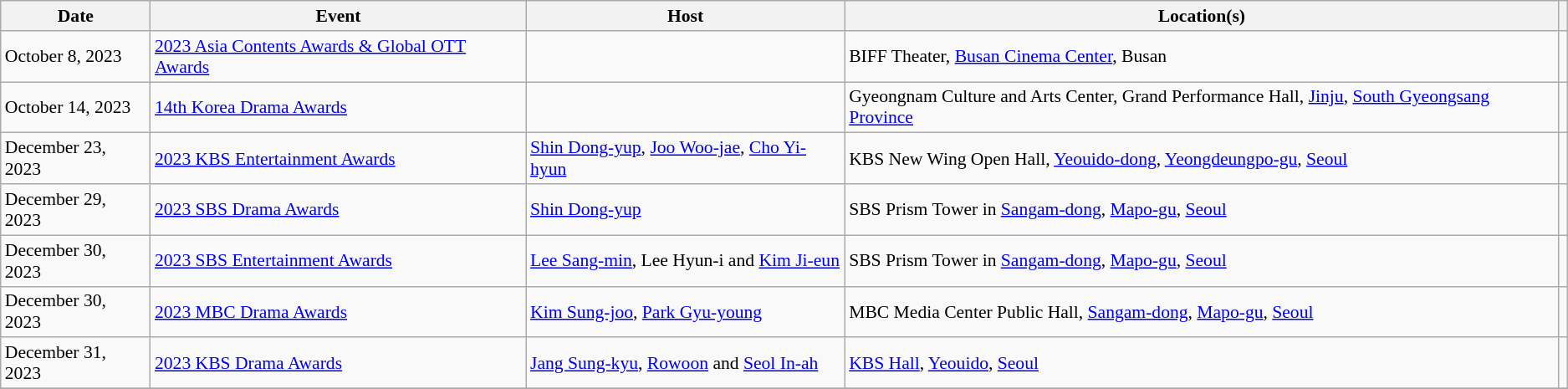<table class="wikitable sortable" style="font-size:90%;">
<tr>
<th>Date</th>
<th>Event</th>
<th>Host</th>
<th>Location(s)</th>
<th></th>
</tr>
<tr>
<td>October 8, 2023</td>
<td><a href='#'>2023 Asia Contents Awards & Global OTT Awards</a></td>
<td></td>
<td>BIFF Theater, <a href='#'>Busan Cinema Center</a>, Busan</td>
<td style="text-align: center;"></td>
</tr>
<tr>
<td>October 14, 2023</td>
<td><a href='#'>14th Korea Drama Awards</a></td>
<td></td>
<td>Gyeongnam Culture and Arts Center, Grand Performance Hall, <a href='#'>Jinju</a>, <a href='#'>South Gyeongsang Province</a></td>
<td style="text-align: center;"></td>
</tr>
<tr>
<td>December 23, 2023</td>
<td><a href='#'>2023 KBS Entertainment Awards</a></td>
<td><a href='#'>Shin Dong-yup</a>, <a href='#'>Joo Woo-jae</a>, <a href='#'>Cho Yi-hyun</a></td>
<td>KBS New Wing Open Hall, <a href='#'>Yeouido-dong</a>, <a href='#'>Yeongdeungpo-gu</a>, <a href='#'>Seoul</a></td>
<td style="text-align: center;"></td>
</tr>
<tr>
<td>December 29, 2023</td>
<td><a href='#'>2023 SBS Drama Awards</a></td>
<td><a href='#'>Shin Dong-yup</a></td>
<td>SBS Prism Tower in <a href='#'>Sangam-dong</a>, <a href='#'>Mapo-gu</a>, <a href='#'>Seoul</a></td>
<td style="text-align: center;"></td>
</tr>
<tr>
<td>December 30, 2023</td>
<td><a href='#'>2023 SBS Entertainment Awards</a></td>
<td><a href='#'>Lee Sang-min</a>, Lee Hyun-i and <a href='#'>Kim Ji-eun</a></td>
<td>SBS Prism Tower in <a href='#'>Sangam-dong</a>, <a href='#'>Mapo-gu</a>, <a href='#'>Seoul</a></td>
<td style="text-align: center;"></td>
</tr>
<tr>
<td>December 30, 2023</td>
<td><a href='#'>2023 MBC Drama Awards</a></td>
<td><a href='#'>Kim Sung-joo</a>, <a href='#'>Park Gyu-young</a></td>
<td>MBC Media Center Public Hall, <a href='#'>Sangam-dong</a>, <a href='#'>Mapo-gu</a>, <a href='#'>Seoul</a></td>
<td style="text-align: center;"></td>
</tr>
<tr>
<td>December 31, 2023</td>
<td><a href='#'>2023 KBS Drama Awards</a></td>
<td><a href='#'>Jang Sung-kyu</a>, <a href='#'>Rowoon</a> and <a href='#'>Seol In-ah</a></td>
<td><a href='#'>KBS Hall</a>, <a href='#'>Yeouido</a>, <a href='#'>Seoul</a></td>
<td style="text-align: center;"></td>
</tr>
<tr>
</tr>
</table>
